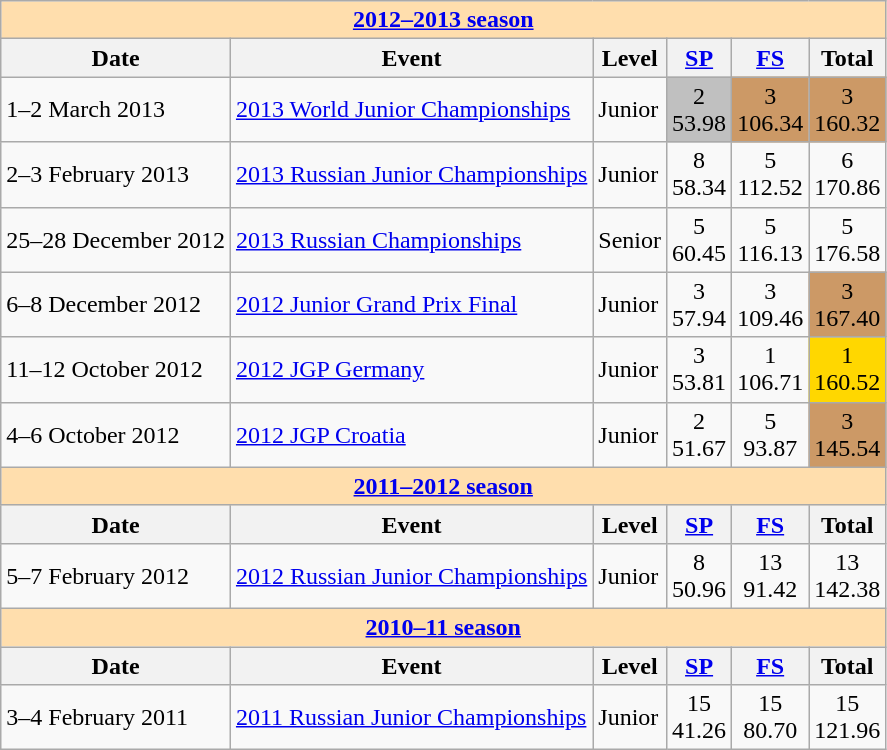<table class="wikitable">
<tr>
<td style="background-color: #ffdead; " colspan=7 align=center><a href='#'><strong>2012–2013 season</strong></a></td>
</tr>
<tr>
<th>Date</th>
<th>Event</th>
<th>Level</th>
<th><a href='#'>SP</a></th>
<th><a href='#'>FS</a></th>
<th>Total</th>
</tr>
<tr>
<td>1–2 March 2013</td>
<td><a href='#'>2013 World Junior Championships</a></td>
<td>Junior</td>
<td align=center bgcolor=silver>2 <br> 53.98</td>
<td align=center bgcolor=cc9966>3 <br> 106.34</td>
<td align=center bgcolor=cc9966>3 <br> 160.32</td>
</tr>
<tr>
<td>2–3 February 2013</td>
<td><a href='#'>2013 Russian Junior Championships</a></td>
<td>Junior</td>
<td align=center>8 <br> 58.34</td>
<td align=center>5 <br> 112.52</td>
<td align=center>6 <br> 170.86</td>
</tr>
<tr>
<td>25–28 December 2012</td>
<td><a href='#'>2013 Russian Championships</a></td>
<td>Senior</td>
<td align=center>5 <br> 60.45</td>
<td align=center>5 <br> 116.13</td>
<td align=center>5 <br> 176.58</td>
</tr>
<tr>
<td>6–8 December 2012</td>
<td><a href='#'>2012 Junior Grand Prix Final</a></td>
<td>Junior</td>
<td align=center>3 <br> 57.94</td>
<td align=center>3 <br> 109.46</td>
<td align=center bgcolor=cc9966>3 <br> 167.40</td>
</tr>
<tr>
<td>11–12 October 2012</td>
<td><a href='#'>2012 JGP Germany</a></td>
<td>Junior</td>
<td align=center>3 <br> 53.81</td>
<td align=center>1 <br> 106.71</td>
<td align=center bgcolor=gold>1 <br> 160.52</td>
</tr>
<tr>
<td>4–6 October 2012</td>
<td><a href='#'>2012 JGP Croatia</a></td>
<td>Junior</td>
<td align=center>2 <br> 51.67</td>
<td align=center>5 <br> 93.87</td>
<td align=center bgcolor=cc9966>3 <br> 145.54</td>
</tr>
<tr>
<td style="background-color: #ffdead; " colspan=7 align=center><a href='#'><strong>2011–2012 season</strong></a></td>
</tr>
<tr>
<th>Date</th>
<th>Event</th>
<th>Level</th>
<th><a href='#'>SP</a></th>
<th><a href='#'>FS</a></th>
<th>Total</th>
</tr>
<tr>
<td>5–7 February 2012</td>
<td><a href='#'>2012 Russian Junior Championships</a></td>
<td>Junior</td>
<td align=center>8 <br> 50.96</td>
<td align=center>13 <br> 91.42</td>
<td align=center>13 <br> 142.38</td>
</tr>
<tr>
<td style="background-color: #ffdead; " colspan=7 align=center><a href='#'><strong>2010–11 season</strong></a></td>
</tr>
<tr>
<th>Date</th>
<th>Event</th>
<th>Level</th>
<th><a href='#'>SP</a></th>
<th><a href='#'>FS</a></th>
<th>Total</th>
</tr>
<tr>
<td>3–4 February 2011</td>
<td><a href='#'>2011 Russian Junior Championships</a></td>
<td>Junior</td>
<td align=center>15 <br> 41.26</td>
<td align=center>15 <br> 80.70</td>
<td align=center>15 <br> 121.96</td>
</tr>
</table>
